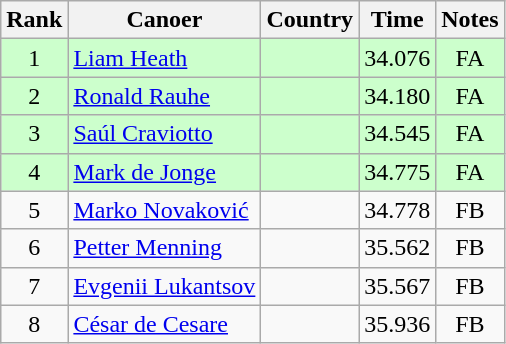<table class="wikitable" style="text-align:center;">
<tr>
<th>Rank</th>
<th>Canoer</th>
<th>Country</th>
<th>Time</th>
<th>Notes</th>
</tr>
<tr bgcolor=ccffcc>
<td>1</td>
<td align="left"><a href='#'>Liam Heath</a></td>
<td align="left"></td>
<td>34.076</td>
<td>FA</td>
</tr>
<tr bgcolor=ccffcc>
<td>2</td>
<td align="left"><a href='#'>Ronald Rauhe</a></td>
<td align="left"></td>
<td>34.180</td>
<td>FA</td>
</tr>
<tr bgcolor=ccffcc>
<td>3</td>
<td align="left"><a href='#'>Saúl Craviotto</a></td>
<td align="left"></td>
<td>34.545</td>
<td>FA</td>
</tr>
<tr bgcolor=ccffcc>
<td>4</td>
<td align="left"><a href='#'>Mark de Jonge</a></td>
<td align="left"></td>
<td>34.775</td>
<td>FA</td>
</tr>
<tr>
<td>5</td>
<td align="left"><a href='#'>Marko Novaković</a></td>
<td align="left"></td>
<td>34.778</td>
<td>FB</td>
</tr>
<tr>
<td>6</td>
<td align="left"><a href='#'>Petter Menning</a></td>
<td align="left"></td>
<td>35.562</td>
<td>FB</td>
</tr>
<tr>
<td>7</td>
<td align="left"><a href='#'>Evgenii Lukantsov</a></td>
<td align="left"></td>
<td>35.567</td>
<td>FB</td>
</tr>
<tr>
<td>8</td>
<td align="left"><a href='#'>César de Cesare</a></td>
<td align="left"></td>
<td>35.936</td>
<td>FB</td>
</tr>
</table>
